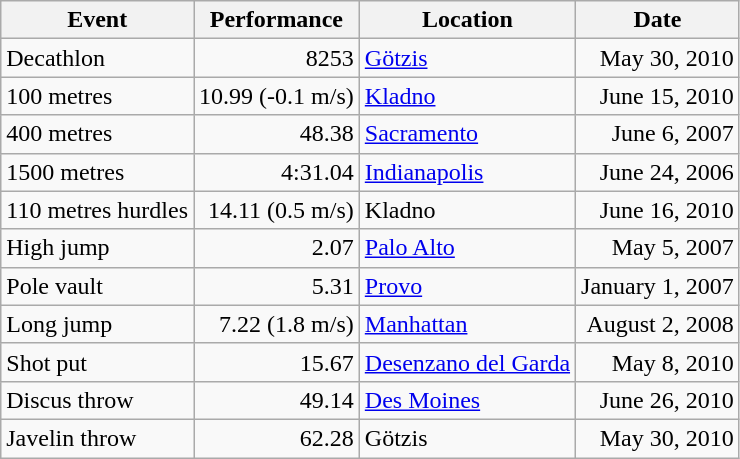<table class="wikitable" |]>
<tr>
<th>Event</th>
<th>Performance</th>
<th>Location</th>
<th>Date</th>
</tr>
<tr>
<td>Decathlon</td>
<td align=right>8253</td>
<td><a href='#'>Götzis</a></td>
<td align=right>May 30, 2010</td>
</tr>
<tr>
<td>100 metres</td>
<td align=right>10.99 (-0.1 m/s)</td>
<td><a href='#'>Kladno</a></td>
<td align=right>June 15, 2010</td>
</tr>
<tr>
<td>400 metres</td>
<td align=right>48.38</td>
<td><a href='#'>Sacramento</a></td>
<td align=right>June 6, 2007</td>
</tr>
<tr>
<td>1500 metres</td>
<td align=right>4:31.04</td>
<td><a href='#'>Indianapolis</a></td>
<td align=right>June 24, 2006</td>
</tr>
<tr>
<td>110 metres hurdles</td>
<td align=right>14.11 (0.5 m/s)</td>
<td>Kladno</td>
<td align=right>June 16, 2010</td>
</tr>
<tr>
<td>High jump</td>
<td align=right>2.07</td>
<td><a href='#'>Palo Alto</a></td>
<td align=right>May 5, 2007</td>
</tr>
<tr>
<td>Pole vault</td>
<td align=right>5.31</td>
<td><a href='#'>Provo</a></td>
<td align=right>January 1, 2007</td>
</tr>
<tr>
<td>Long jump</td>
<td align=right>7.22 (1.8 m/s)</td>
<td><a href='#'>Manhattan</a></td>
<td align=right>August 2, 2008</td>
</tr>
<tr>
<td>Shot put</td>
<td align=right>15.67</td>
<td><a href='#'>Desenzano del Garda</a></td>
<td align=right>May 8, 2010</td>
</tr>
<tr>
<td>Discus throw</td>
<td align=right>49.14</td>
<td><a href='#'>Des Moines</a></td>
<td align=right>June 26, 2010</td>
</tr>
<tr>
<td>Javelin throw</td>
<td align=right>62.28</td>
<td>Götzis</td>
<td align=right>May 30, 2010</td>
</tr>
</table>
